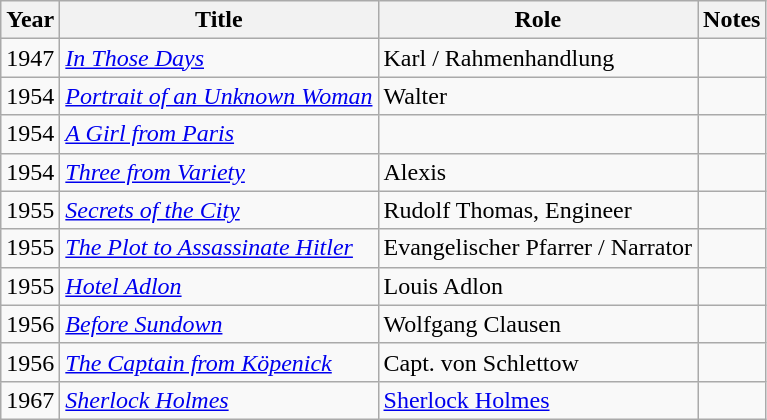<table class="wikitable">
<tr>
<th>Year</th>
<th>Title</th>
<th>Role</th>
<th>Notes</th>
</tr>
<tr>
<td>1947</td>
<td><em><a href='#'>In Those Days</a></em></td>
<td>Karl / Rahmenhandlung</td>
<td></td>
</tr>
<tr>
<td>1954</td>
<td><em><a href='#'>Portrait of an Unknown Woman</a></em></td>
<td>Walter</td>
<td></td>
</tr>
<tr>
<td>1954</td>
<td><em><a href='#'>A Girl from Paris</a></em></td>
<td></td>
<td></td>
</tr>
<tr>
<td>1954</td>
<td><em><a href='#'>Three from Variety</a></em></td>
<td>Alexis</td>
<td></td>
</tr>
<tr>
<td>1955</td>
<td><em><a href='#'>Secrets of the City</a></em></td>
<td>Rudolf Thomas, Engineer</td>
<td></td>
</tr>
<tr>
<td>1955</td>
<td><em><a href='#'>The Plot to Assassinate Hitler</a></em></td>
<td>Evangelischer Pfarrer / Narrator</td>
<td></td>
</tr>
<tr>
<td>1955</td>
<td><em><a href='#'>Hotel Adlon</a></em></td>
<td>Louis Adlon</td>
<td></td>
</tr>
<tr>
<td>1956</td>
<td><em><a href='#'>Before Sundown</a></em></td>
<td>Wolfgang Clausen</td>
<td></td>
</tr>
<tr>
<td>1956</td>
<td><em><a href='#'>The Captain from Köpenick</a></em></td>
<td>Capt. von Schlettow</td>
<td></td>
</tr>
<tr>
<td>1967</td>
<td><em><a href='#'>Sherlock Holmes</a></em></td>
<td><a href='#'>Sherlock Holmes</a></td>
<td></td>
</tr>
</table>
